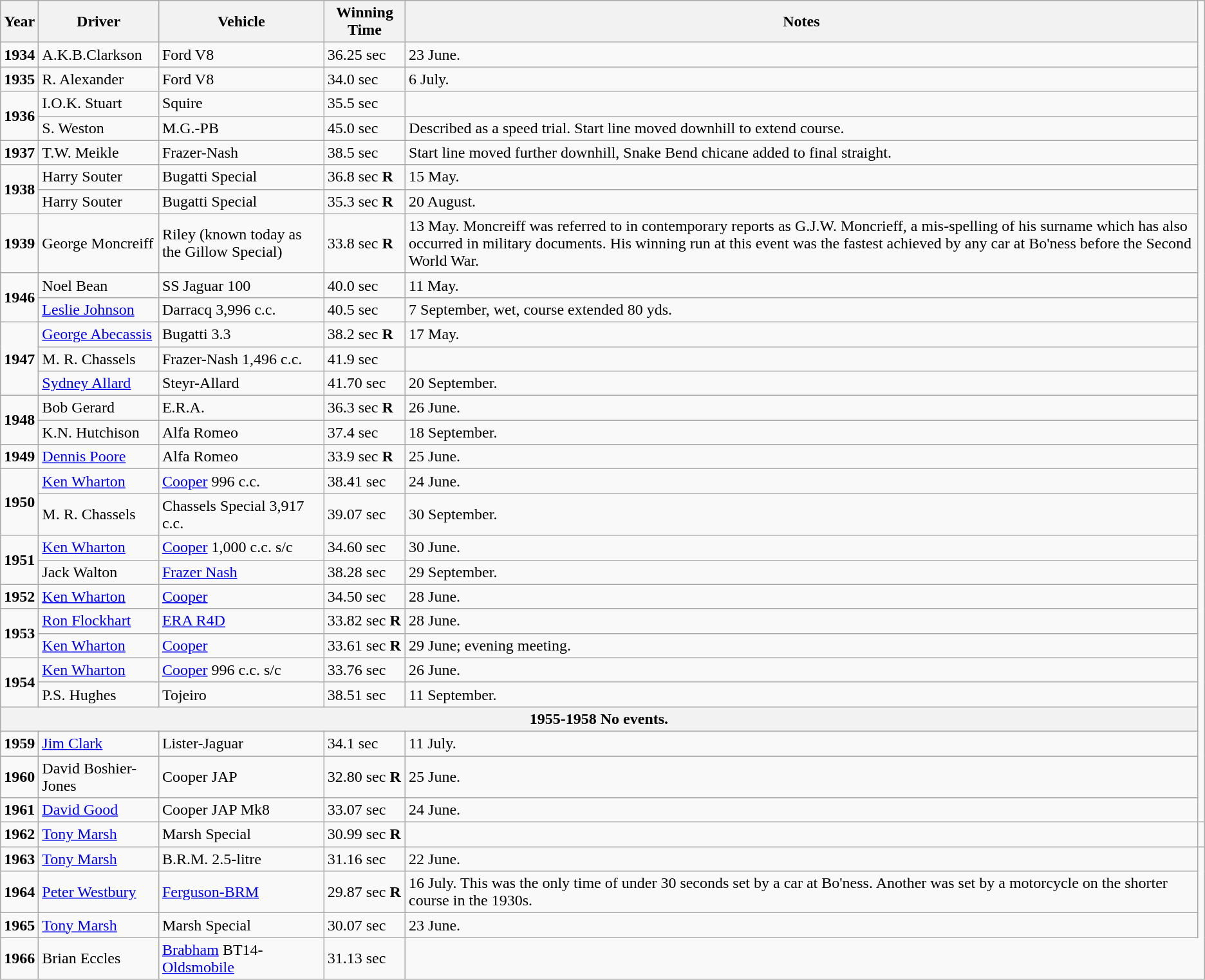<table class="wikitable">
<tr>
<th width="*">Year</th>
<th width="*">Driver</th>
<th width="*">Vehicle</th>
<th width="*">Winning Time</th>
<th width="*">Notes</th>
</tr>
<tr>
<td><strong>1934</strong></td>
<td>A.K.B.Clarkson</td>
<td>Ford V8</td>
<td>36.25 sec</td>
<td> 23 June.</td>
</tr>
<tr>
<td><strong>1935</strong></td>
<td>R. Alexander</td>
<td>Ford V8</td>
<td>34.0 sec</td>
<td> 6 July.</td>
</tr>
<tr>
<td rowspan=2><strong>1936</strong></td>
<td>I.O.K. Stuart</td>
<td>Squire</td>
<td>35.5 sec</td>
<td></td>
</tr>
<tr>
<td>S. Weston</td>
<td>M.G.-PB</td>
<td>45.0 sec</td>
<td> Described as a speed trial. Start line moved downhill to extend course.</td>
</tr>
<tr>
<td><strong>1937</strong></td>
<td>T.W. Meikle</td>
<td>Frazer-Nash</td>
<td>38.5 sec</td>
<td> Start line moved further downhill, Snake Bend chicane added to final straight.</td>
</tr>
<tr>
<td rowspan=2><strong>1938</strong></td>
<td>Harry Souter</td>
<td>Bugatti Special</td>
<td>36.8 sec <strong>R</strong></td>
<td> 15 May.</td>
</tr>
<tr>
<td>Harry Souter</td>
<td>Bugatti Special</td>
<td>35.3 sec <strong>R</strong></td>
<td> 20 August.</td>
</tr>
<tr>
<td><strong>1939</strong></td>
<td>George Moncreiff</td>
<td>Riley (known today as the Gillow Special)</td>
<td>33.8 sec <strong>R</strong></td>
<td> 13 May. Moncreiff was referred to in contemporary reports as G.J.W. Moncrieff, a mis-spelling of his surname which has also occurred in military documents. His winning run at this event was the fastest achieved by any car at Bo'ness before the Second World War.</td>
</tr>
<tr>
<td rowspan=2><strong>1946</strong></td>
<td>Noel Bean</td>
<td>SS Jaguar 100</td>
<td>40.0 sec</td>
<td> 11 May.</td>
</tr>
<tr>
<td><a href='#'>Leslie Johnson</a></td>
<td>Darracq 3,996 c.c.</td>
<td>40.5 sec</td>
<td> 7 September, wet, course extended 80 yds.</td>
</tr>
<tr>
<td rowspan=3><strong>1947</strong></td>
<td><a href='#'>George Abecassis</a></td>
<td>Bugatti 3.3</td>
<td>38.2 sec <strong>R</strong></td>
<td> 17 May.</td>
</tr>
<tr>
<td>M. R. Chassels</td>
<td>Frazer-Nash 1,496 c.c.</td>
<td>41.9 sec</td>
<td></td>
</tr>
<tr>
<td><a href='#'>Sydney Allard</a></td>
<td>Steyr-Allard</td>
<td>41.70 sec</td>
<td> 20 September.</td>
</tr>
<tr>
<td rowspan=2><strong>1948</strong></td>
<td>Bob Gerard</td>
<td>E.R.A.</td>
<td>36.3 sec <strong>R</strong></td>
<td> 26 June.</td>
</tr>
<tr>
<td>K.N. Hutchison</td>
<td>Alfa Romeo</td>
<td>37.4 sec</td>
<td> 18 September.</td>
</tr>
<tr>
<td><strong>1949</strong></td>
<td><a href='#'>Dennis Poore</a></td>
<td>Alfa Romeo</td>
<td>33.9 sec <strong>R</strong></td>
<td> 25 June.</td>
</tr>
<tr>
<td rowspan=2><strong>1950</strong></td>
<td><a href='#'>Ken Wharton</a></td>
<td><a href='#'>Cooper</a> 996 c.c.</td>
<td>38.41 sec</td>
<td> 24 June.</td>
</tr>
<tr>
<td>M. R. Chassels</td>
<td>Chassels Special 3,917 c.c.</td>
<td>39.07 sec</td>
<td> 30 September.</td>
</tr>
<tr>
<td rowspan=2><strong>1951</strong> </td>
<td><a href='#'>Ken Wharton</a></td>
<td><a href='#'>Cooper</a> 1,000 c.c. s/c</td>
<td>34.60 sec</td>
<td> 30 June.</td>
</tr>
<tr>
<td>Jack Walton</td>
<td><a href='#'>Frazer Nash</a></td>
<td>38.28 sec</td>
<td>29 September.</td>
</tr>
<tr>
<td><strong>1952</strong></td>
<td><a href='#'>Ken Wharton</a></td>
<td><a href='#'>Cooper</a></td>
<td>34.50 sec</td>
<td> 28 June.</td>
</tr>
<tr>
<td rowspan=2><strong>1953</strong></td>
<td><a href='#'>Ron Flockhart</a></td>
<td><a href='#'>ERA R4D</a></td>
<td>33.82 sec <strong>R</strong></td>
<td> 28 June.</td>
</tr>
<tr>
<td><a href='#'>Ken Wharton</a></td>
<td><a href='#'>Cooper</a></td>
<td>33.61 sec <strong>R</strong></td>
<td> 29 June; evening meeting.</td>
</tr>
<tr>
<td rowspan=2><strong>1954</strong></td>
<td><a href='#'>Ken Wharton</a></td>
<td><a href='#'>Cooper</a> 996 c.c. s/c</td>
<td>33.76 sec</td>
<td> 26 June.</td>
</tr>
<tr>
<td>P.S. Hughes</td>
<td>Tojeiro</td>
<td>38.51 sec</td>
<td> 11 September.</td>
</tr>
<tr>
<th colspan=5>1955-1958 No events.</th>
</tr>
<tr>
<td><strong>1959</strong></td>
<td><a href='#'>Jim Clark</a></td>
<td>Lister-Jaguar</td>
<td>34.1 sec</td>
<td> 11 July.</td>
</tr>
<tr>
<td><strong>1960</strong></td>
<td>David Boshier-Jones</td>
<td>Cooper JAP</td>
<td>32.80 sec <strong>R</strong></td>
<td> 25 June.</td>
</tr>
<tr>
<td><strong>1961</strong></td>
<td><a href='#'>David Good</a></td>
<td>Cooper JAP Mk8</td>
<td>33.07 sec</td>
<td> 24 June.</td>
</tr>
<tr>
<td><strong>1962</strong></td>
<td><a href='#'>Tony Marsh</a></td>
<td>Marsh Special</td>
<td>30.99 sec <strong>R</strong></td>
<td></td>
<td></td>
</tr>
<tr>
<td><strong>1963</strong></td>
<td><a href='#'>Tony Marsh</a></td>
<td>B.R.M. 2.5-litre</td>
<td>31.16 sec</td>
<td> 22 June.</td>
</tr>
<tr>
<td><strong>1964</strong></td>
<td><a href='#'>Peter Westbury</a></td>
<td><a href='#'>Ferguson-BRM</a></td>
<td>29.87 sec <strong>R</strong></td>
<td> 16 July. This was the only time of under 30 seconds set by a car at Bo'ness. Another was set by a motorcycle on the shorter course in the 1930s.</td>
</tr>
<tr>
<td><strong>1965</strong></td>
<td><a href='#'>Tony Marsh</a></td>
<td>Marsh Special</td>
<td>30.07 sec</td>
<td>23 June.</td>
</tr>
<tr>
<td><strong>1966</strong></td>
<td>Brian Eccles</td>
<td><a href='#'>Brabham</a> BT14-<a href='#'>Oldsmobile</a></td>
<td>31.13 sec</td>
</tr>
</table>
